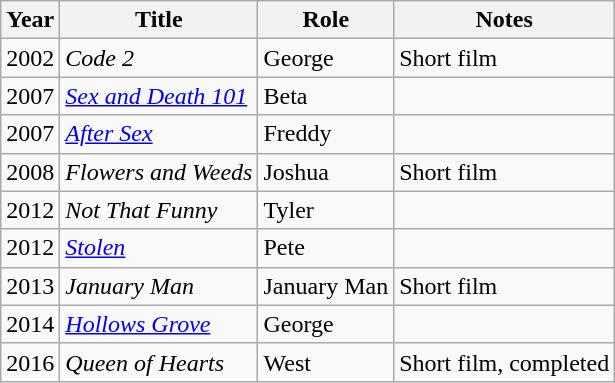<table class="wikitable sortable">
<tr>
<th>Year</th>
<th>Title</th>
<th>Role</th>
<th class="unsortable">Notes</th>
</tr>
<tr>
<td>2002</td>
<td><em>Code 2</em></td>
<td>George</td>
<td>Short film</td>
</tr>
<tr>
<td>2007</td>
<td><em><a href='#'>Sex and Death 101</a></em></td>
<td>Beta</td>
<td></td>
</tr>
<tr>
<td>2007</td>
<td><em><a href='#'>After Sex</a></em></td>
<td>Freddy</td>
<td></td>
</tr>
<tr>
<td>2008</td>
<td><em>Flowers and Weeds</em></td>
<td>Joshua</td>
<td>Short film</td>
</tr>
<tr>
<td>2012</td>
<td><em>Not That Funny</em></td>
<td>Tyler</td>
<td></td>
</tr>
<tr>
<td>2012</td>
<td><em><a href='#'>Stolen</a></em></td>
<td>Pete</td>
<td></td>
</tr>
<tr>
<td>2013</td>
<td><em>January Man</em></td>
<td>January Man</td>
<td>Short film</td>
</tr>
<tr>
<td>2014</td>
<td><em><a href='#'>Hollows Grove</a></em></td>
<td>George</td>
<td></td>
</tr>
<tr>
<td>2016</td>
<td><em>Queen of Hearts</em></td>
<td>West</td>
<td>Short film, completed</td>
</tr>
</table>
